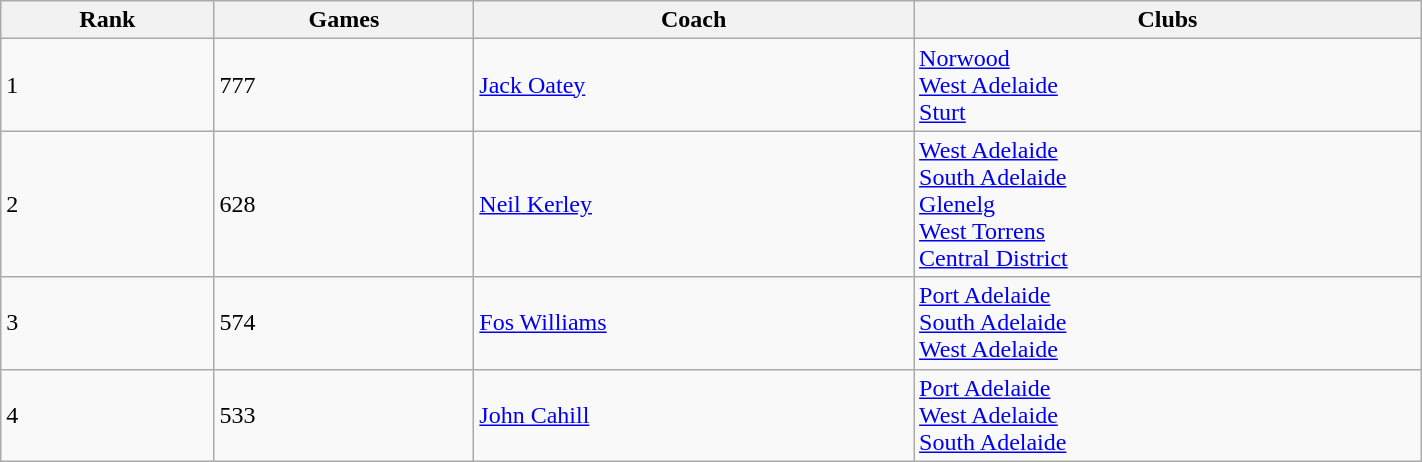<table class="wikitable" style="width:75%;">
<tr>
<th>Rank</th>
<th>Games</th>
<th>Coach</th>
<th>Clubs</th>
</tr>
<tr>
<td>1</td>
<td>777</td>
<td><a href='#'>Jack Oatey</a></td>
<td><a href='#'>Norwood</a><br> <a href='#'>West Adelaide</a><br> <a href='#'>Sturt</a></td>
</tr>
<tr>
<td>2</td>
<td>628</td>
<td><a href='#'>Neil Kerley</a></td>
<td><a href='#'>West Adelaide</a><br><a href='#'>South Adelaide</a><br><a href='#'>Glenelg</a><br><a href='#'>West Torrens</a><br><a href='#'>Central District</a></td>
</tr>
<tr>
<td>3</td>
<td>574</td>
<td><a href='#'>Fos Williams</a></td>
<td><a href='#'>Port Adelaide</a><br> <a href='#'>South Adelaide</a><br><a href='#'>West Adelaide</a></td>
</tr>
<tr>
<td>4</td>
<td>533</td>
<td><a href='#'>John Cahill</a></td>
<td><a href='#'>Port Adelaide</a><br><a href='#'>West Adelaide</a><br> <a href='#'>South Adelaide</a></td>
</tr>
</table>
